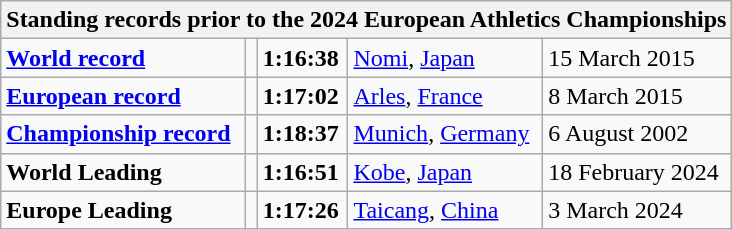<table class="wikitable">
<tr>
<th colspan="5">Standing records prior to the 2024 European Athletics Championships</th>
</tr>
<tr>
<td><strong><a href='#'>World record</a></strong></td>
<td></td>
<td><strong>1:16:38</strong></td>
<td><a href='#'>Nomi</a>, <a href='#'>Japan</a></td>
<td>15 March 2015</td>
</tr>
<tr>
<td><strong><a href='#'>European record</a></strong></td>
<td></td>
<td><strong>1:17:02</strong></td>
<td><a href='#'>Arles</a>, <a href='#'>France</a></td>
<td>8 March 2015</td>
</tr>
<tr>
<td><strong><a href='#'>Championship record</a></strong></td>
<td></td>
<td><strong>1:18:37</strong></td>
<td><a href='#'>Munich</a>, <a href='#'>Germany</a></td>
<td>6 August 2002</td>
</tr>
<tr>
<td><strong>World Leading</strong></td>
<td></td>
<td><strong>1:16:51</strong></td>
<td><a href='#'>Kobe</a>, <a href='#'>Japan</a></td>
<td>18 February 2024</td>
</tr>
<tr>
<td><strong>Europe Leading</strong></td>
<td></td>
<td><strong>1:17:26</strong></td>
<td><a href='#'>Taicang</a>, <a href='#'>China</a></td>
<td>3 March 2024</td>
</tr>
</table>
